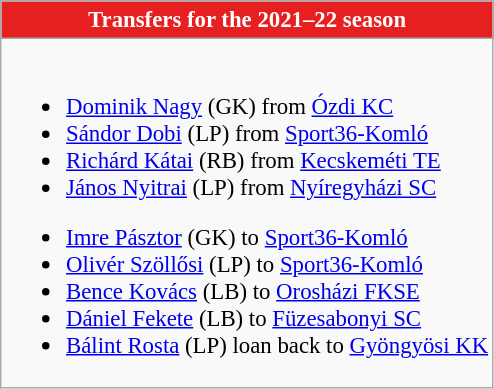<table class="wikitable collapsible collapsed" style="font-size:95%">
<tr>
<th style="color:white; background:#E62020"> <strong>Transfers for the 2021–22 season</strong></th>
</tr>
<tr>
<td><br>
<ul><li> <a href='#'>Dominik Nagy</a> (GK) from  <a href='#'>Ózdi KC</a></li><li> <a href='#'>Sándor Dobi</a> (LP) from  <a href='#'>Sport36-Komló</a></li><li> <a href='#'>Richárd Kátai</a> (RB) from  <a href='#'>Kecskeméti TE</a></li><li> <a href='#'>János Nyitrai</a> (LP) from  <a href='#'>Nyíregyházi SC</a></li></ul><ul><li> <a href='#'>Imre Pásztor</a> (GK) to  <a href='#'>Sport36-Komló</a></li><li> <a href='#'>Olivér Szöllősi</a> (LP) to  <a href='#'>Sport36-Komló</a></li><li> <a href='#'>Bence Kovács</a> (LB) to  <a href='#'>Orosházi FKSE</a></li><li> <a href='#'>Dániel Fekete</a> (LB) to  <a href='#'>Füzesabonyi SC</a></li><li> <a href='#'>Bálint Rosta</a> (LP) loan back to  <a href='#'>Gyöngyösi KK</a></li></ul></td>
</tr>
</table>
